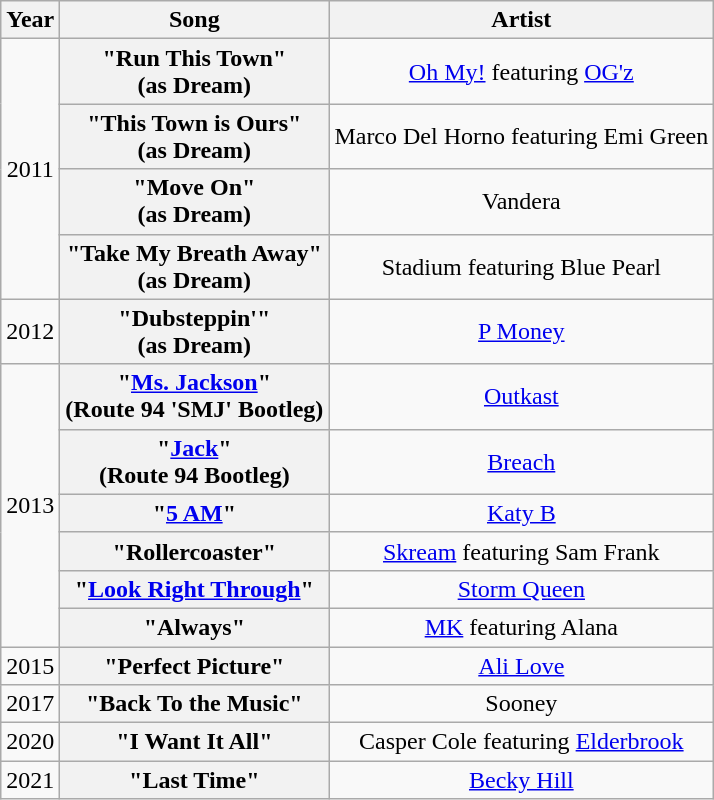<table class="wikitable plainrowheaders" style="text-align:center;">
<tr>
<th scope="col">Year</th>
<th scope="col">Song</th>
<th scope="col">Artist</th>
</tr>
<tr>
<td rowspan="4">2011</td>
<th scope="row">"Run This Town"<br><span>(as Dream)</span></th>
<td><a href='#'>Oh My!</a> featuring <a href='#'>OG'z</a></td>
</tr>
<tr>
<th scope="row">"This Town is Ours"<br><span>(as Dream)</span></th>
<td>Marco Del Horno featuring Emi Green</td>
</tr>
<tr>
<th scope="row">"Move On"<br><span>(as Dream)</span></th>
<td>Vandera</td>
</tr>
<tr>
<th scope="row">"Take My Breath Away"<br><span>(as Dream)</span></th>
<td>Stadium featuring Blue Pearl</td>
</tr>
<tr>
<td>2012</td>
<th scope="row">"Dubsteppin'"<br><span>(as Dream)</span></th>
<td><a href='#'>P Money</a></td>
</tr>
<tr>
<td rowspan="6">2013</td>
<th scope="row">"<a href='#'>Ms. Jackson</a>"<br><span>(Route 94 'SMJ' Bootleg)</span></th>
<td><a href='#'>Outkast</a></td>
</tr>
<tr>
<th scope="row">"<a href='#'>Jack</a>"<br><span>(Route 94 Bootleg)</span></th>
<td><a href='#'>Breach</a></td>
</tr>
<tr>
<th scope="row">"<a href='#'>5 AM</a>"</th>
<td><a href='#'>Katy B</a></td>
</tr>
<tr>
<th scope="row">"Rollercoaster"</th>
<td><a href='#'>Skream</a> featuring Sam Frank</td>
</tr>
<tr>
<th scope="row">"<a href='#'>Look Right Through</a>"</th>
<td><a href='#'>Storm Queen</a></td>
</tr>
<tr>
<th scope="row">"Always"</th>
<td><a href='#'>MK</a> featuring Alana</td>
</tr>
<tr>
<td>2015</td>
<th scope="row">"Perfect Picture"</th>
<td><a href='#'>Ali Love</a></td>
</tr>
<tr>
<td>2017</td>
<th scope="row">"Back To the Music"</th>
<td>Sooney</td>
</tr>
<tr>
<td>2020</td>
<th scope="row">"I Want It All"</th>
<td>Casper Cole featuring <a href='#'>Elderbrook</a></td>
</tr>
<tr>
<td>2021</td>
<th scope="row">"Last Time"</th>
<td><a href='#'>Becky Hill</a></td>
</tr>
</table>
